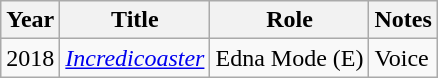<table class="wikitable">
<tr>
<th>Year</th>
<th>Title</th>
<th>Role</th>
<th>Notes</th>
</tr>
<tr>
<td>2018</td>
<td><em><a href='#'>Incredicoaster</a></em></td>
<td>Edna Mode (E)</td>
<td>Voice</td>
</tr>
</table>
